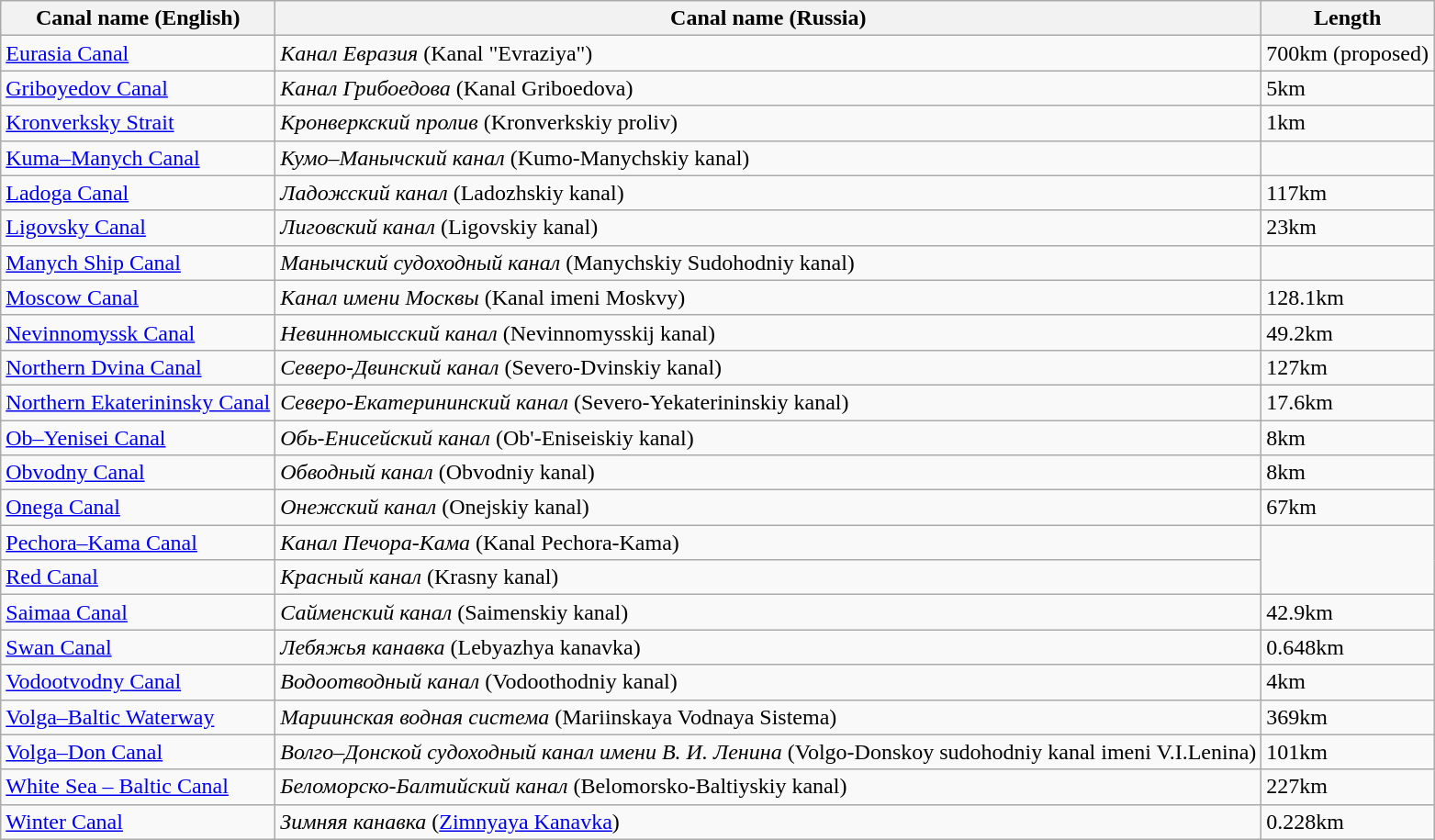<table class="wikitable sortable" valign="top">
<tr>
<th>Canal name (English)</th>
<th>Canal name (Russia)</th>
<th>Length</th>
</tr>
<tr>
<td><a href='#'>Eurasia Canal</a></td>
<td><em>Канал Евразия</em> (Kanal "Evraziya")</td>
<td>700km (proposed)</td>
</tr>
<tr>
<td><a href='#'>Griboyedov Canal</a></td>
<td><em>Канал Грибоедова</em> (Kanal Griboedova)</td>
<td>5km</td>
</tr>
<tr>
<td><a href='#'>Kronverksky Strait</a></td>
<td><em>Кронверкский пролив</em> (Kronverkskiy proliv)</td>
<td>1km</td>
</tr>
<tr>
<td><a href='#'>Kuma–Manych Canal</a></td>
<td><em>Кумо–Манычский канал</em> (Kumo-Manychskiy kanal)</td>
</tr>
<tr>
<td><a href='#'>Ladoga Canal</a></td>
<td><em>Лaдожский канал</em> (Ladozhskiy kanal)</td>
<td>117km</td>
</tr>
<tr>
<td><a href='#'>Ligovsky Canal</a></td>
<td><em>Лиговский канал</em> (Ligovskiy kanal)</td>
<td>23km</td>
</tr>
<tr>
<td><a href='#'>Manych Ship Canal</a></td>
<td><em>Манычский судоходный канал</em> (Manychskiy Sudohodniy kanal)</td>
</tr>
<tr>
<td><a href='#'>Moscow Canal</a></td>
<td><em>Канал имени Москвы</em> (Kanal imeni Moskvy)</td>
<td>128.1km</td>
</tr>
<tr>
<td><a href='#'>Nevinnomyssk Canal</a></td>
<td><em>Невинномысский канал</em> (Nevinnomysskij kanal)</td>
<td>49.2km</td>
</tr>
<tr>
<td><a href='#'>Northern Dvina Canal</a></td>
<td><em>Cеверо-Двинский канал</em> (Severo-Dvinskiy kanal)</td>
<td>127km</td>
</tr>
<tr>
<td><a href='#'>Northern Ekaterininsky Canal</a></td>
<td><em>Cеверо-Екатерининский канал</em> (Severo-Yekaterininskiy kanal)</td>
<td>17.6km</td>
</tr>
<tr>
<td><a href='#'>Ob–Yenisei Canal</a></td>
<td><em>Обь-Енисейский канал</em> (Ob'-Eniseiskiy kanal)</td>
<td>8km</td>
</tr>
<tr>
<td><a href='#'>Obvodny Canal</a></td>
<td><em>Обводный канал</em> (Obvodniy kanal)</td>
<td>8km</td>
</tr>
<tr>
<td><a href='#'>Onega Canal</a></td>
<td><em>Онежский канал</em> (Onejskiy kanal)</td>
<td>67km</td>
</tr>
<tr>
<td><a href='#'>Pechora–Kama Canal</a></td>
<td><em>Канал Печора-Кама</em> (Kanal Pechora-Kama)</td>
</tr>
<tr>
<td><a href='#'>Red Canal</a></td>
<td><em>Красный канал</em> (Krasny kanal)</td>
</tr>
<tr>
<td><a href='#'>Saimaa Canal</a></td>
<td><em>Сайменский канал</em> (Saimenskiy kanal)</td>
<td>42.9km</td>
</tr>
<tr>
<td><a href='#'>Swan Canal</a></td>
<td><em>Лебяжья канавка</em> (Lebyazhya kanavka)</td>
<td>0.648km</td>
</tr>
<tr>
<td><a href='#'>Vodootvodny Canal</a></td>
<td><em>Водоотводный канал</em> (Vodoothodniy kanal)</td>
<td>4km</td>
</tr>
<tr>
<td><a href='#'>Volga–Baltic Waterway</a></td>
<td><em>Мариинская водная система</em> (Mariinskaya Vodnaya Sistema)</td>
<td>369km</td>
</tr>
<tr>
<td><a href='#'>Volga–Don Canal</a></td>
<td><em>Волго–Донской судоходный канал имени В. И. Ленина</em> (Volgo-Donskoy sudohodniy kanal imeni V.I.Lenina)</td>
<td>101km</td>
</tr>
<tr>
<td><a href='#'>White Sea – Baltic Canal</a></td>
<td><em>Беломорско-Балтийский канал</em> (Belomorsko-Baltiyskiy kanal)</td>
<td>227km</td>
</tr>
<tr>
<td><a href='#'>Winter Canal</a></td>
<td><em>Зимняя канавка</em> (<a href='#'>Zimnyaya Kanavka</a>)</td>
<td>0.228km</td>
</tr>
</table>
